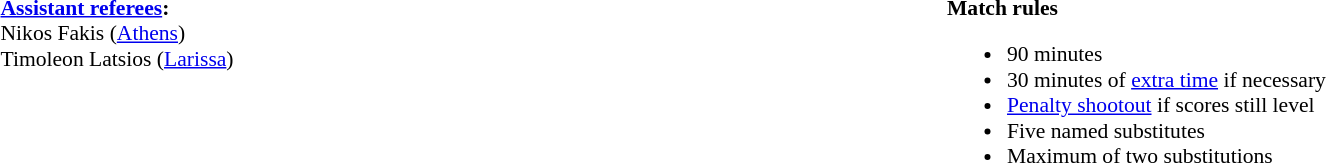<table width=100% style="font-size: 90%">
<tr>
<td width=50% valign=top><br><strong><a href='#'>Assistant referees</a>:</strong>
<br>Nikos Fakis (<a href='#'>Athens</a>)
<br>Timoleon Latsios (<a href='#'>Larissa</a>)</td>
<td width=50% valign=top><br><strong>Match rules</strong><ul><li>90 minutes</li><li>30 minutes of <a href='#'>extra time</a> if necessary</li><li><a href='#'>Penalty shootout</a> if scores still level</li><li>Five named substitutes</li><li>Maximum of two substitutions</li></ul></td>
</tr>
</table>
